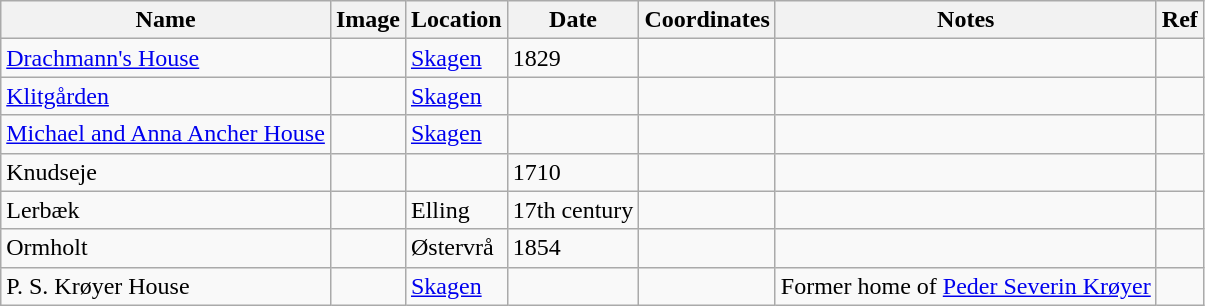<table class="wikitable sortable">
<tr>
<th>Name</th>
<th>Image</th>
<th>Location</th>
<th>Date</th>
<th>Coordinates</th>
<th>Notes</th>
<th>Ref</th>
</tr>
<tr>
<td><a href='#'>Drachmann's House</a></td>
<td></td>
<td><a href='#'>Skagen</a></td>
<td>1829</td>
<td></td>
<td></td>
<td></td>
</tr>
<tr>
<td><a href='#'>Klitgården</a></td>
<td></td>
<td><a href='#'>Skagen</a></td>
<td></td>
<td></td>
<td></td>
</tr>
<tr>
<td><a href='#'>Michael and Anna Ancher House</a></td>
<td></td>
<td><a href='#'>Skagen</a></td>
<td></td>
<td></td>
<td></td>
<td></td>
</tr>
<tr>
<td>Knudseje</td>
<td></td>
<td></td>
<td>1710</td>
<td></td>
<td></td>
<td></td>
</tr>
<tr>
<td>Lerbæk</td>
<td></td>
<td>Elling</td>
<td>17th century</td>
<td></td>
<td></td>
<td></td>
</tr>
<tr>
<td>Ormholt</td>
<td></td>
<td>Østervrå</td>
<td>1854</td>
<td></td>
<td></td>
<td></td>
</tr>
<tr>
<td>P. S. Krøyer House</td>
<td></td>
<td><a href='#'>Skagen</a></td>
<td></td>
<td></td>
<td>Former home of <a href='#'>Peder Severin Krøyer</a></td>
<td></td>
</tr>
</table>
